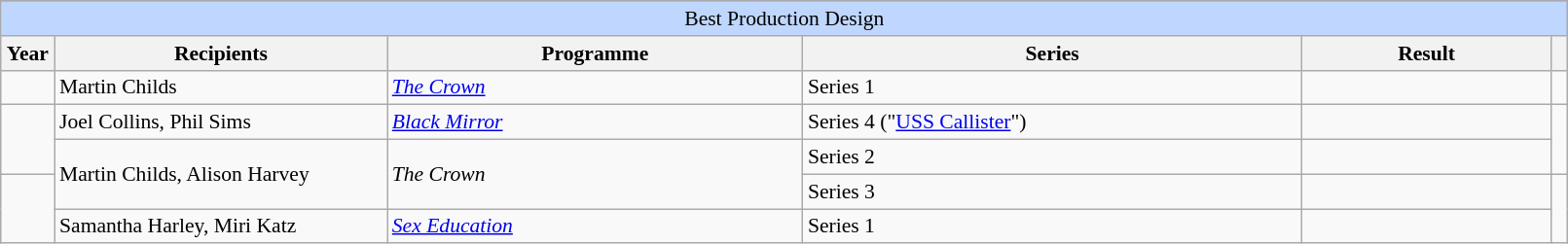<table class="wikitable plainrowheaders" style="font-size: 90%" width=85%>
<tr>
</tr>
<tr ---- bgcolor="#bfd7ff">
<td colspan=6 align=center>Best Production Design</td>
</tr>
<tr ---- bgcolor="#ebf5ff">
<th scope="col" style="width:2%;">Year</th>
<th scope="col" style="width:20%;">Recipients</th>
<th scope="col" style="width:25%;">Programme</th>
<th scope="col" style="width:30%;">Series</th>
<th scope="col" style="width:15%;">Result</th>
<th scope="col" class="unsortable" style="width:1%;"></th>
</tr>
<tr>
<td></td>
<td>Martin Childs</td>
<td><em><a href='#'>The Crown</a></em></td>
<td>Series 1</td>
<td></td>
<td></td>
</tr>
<tr>
<td rowspan="2"></td>
<td>Joel Collins, Phil Sims</td>
<td><em><a href='#'>Black Mirror</a></em></td>
<td>Series 4 ("<a href='#'>USS Callister</a>")</td>
<td></td>
<td rowspan="2"></td>
</tr>
<tr>
<td rowspan="2">Martin Childs, Alison Harvey</td>
<td rowspan="2"><em>The Crown</em></td>
<td>Series 2</td>
<td></td>
</tr>
<tr>
<td rowspan="2"></td>
<td>Series 3</td>
<td></td>
<td rowspan="2"></td>
</tr>
<tr>
<td>Samantha Harley, Miri Katz</td>
<td><em><a href='#'>Sex Education</a></em></td>
<td>Series 1</td>
<td></td>
</tr>
</table>
